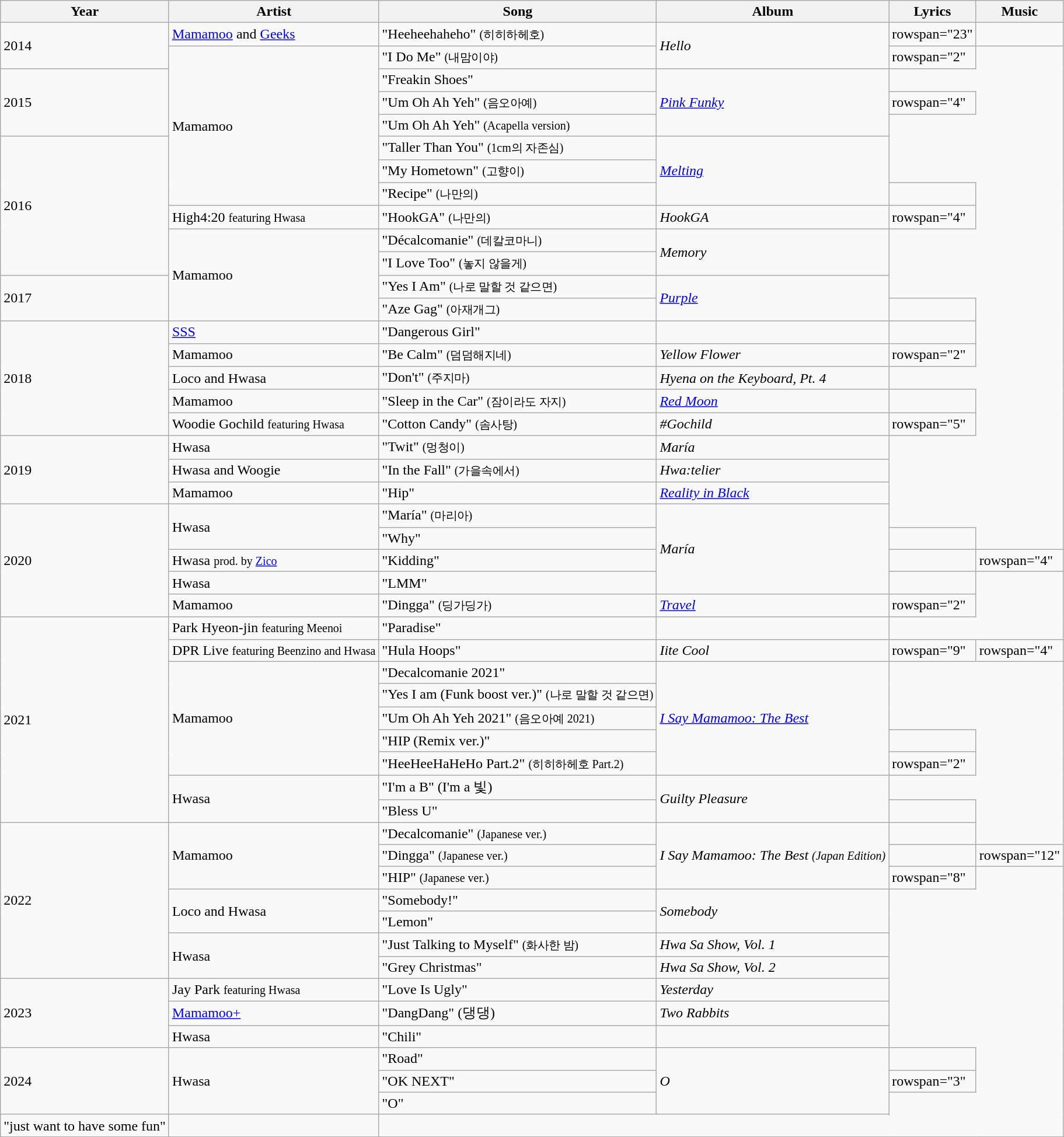<table class="wikitable sortable">
<tr>
<th>Year</th>
<th>Artist</th>
<th>Song</th>
<th>Album</th>
<th>Lyrics</th>
<th>Music</th>
</tr>
<tr>
<td rowspan="2">2014</td>
<td><a href='#'>Mamamoo</a> and <a href='#'>Geeks</a></td>
<td>"Heeheehaheho" <small>(히히하헤호)</small></td>
<td rowspan="2"><em>Hello</em></td>
<td>rowspan="23"</td>
<td></td>
</tr>
<tr>
<td rowspan="7">Mamamoo</td>
<td>"I Do Me" <small>(내맘이야)</small> </td>
<td>rowspan="2"</td>
</tr>
<tr>
<td rowspan="3">2015</td>
<td>"Freakin Shoes"</td>
<td rowspan="3"><em><a href='#'>Pink Funky</a></em></td>
</tr>
<tr>
<td>"Um Oh Ah Yeh" <small>(음오아예)</small></td>
<td>rowspan="4"</td>
</tr>
<tr>
<td>"Um Oh Ah Yeh" <small>(Acapella version)</small></td>
</tr>
<tr>
<td rowspan="6">2016</td>
<td>"Taller Than You" <small>(1cm의 자존심)</small></td>
<td rowspan="3"><em><a href='#'>Melting</a></em></td>
</tr>
<tr>
<td>"My Hometown" <small>(고향이)</small></td>
</tr>
<tr>
<td>"Recipe" <small>(나만의)</small></td>
<td></td>
</tr>
<tr>
<td>High4:20 <small>featuring Hwasa</small></td>
<td>"HookGA" <small>(나만의)</small></td>
<td><em>HookGA</em></td>
<td>rowspan="4"</td>
</tr>
<tr>
<td rowspan="4">Mamamoo</td>
<td>"Décalcomanie" <small>(데칼코마니)</small></td>
<td rowspan="2"><em>Memory</em></td>
</tr>
<tr>
<td>"I Love Too" <small>(놓지 않을게)</small></td>
</tr>
<tr>
<td rowspan="2">2017</td>
<td>"Yes I Am" <small>(나로 말할 것 같으면)</small></td>
<td rowspan="2"><em><a href='#'>Purple</a></em></td>
</tr>
<tr>
<td>"Aze Gag" <small>(아재개그)</small></td>
<td></td>
</tr>
<tr>
<td rowspan="5">2018</td>
<td><a href='#'>SSS</a></td>
<td>"Dangerous Girl"</td>
<td></td>
<td></td>
</tr>
<tr>
<td>Mamamoo</td>
<td>"Be Calm" <small>(덤덤해지네)</small> </td>
<td><em>Yellow Flower</em></td>
<td>rowspan="2"</td>
</tr>
<tr>
<td>Loco and Hwasa</td>
<td>"Don't" <small>(주지마)</small></td>
<td><em>Hyena on the Keyboard, Pt. 4</em></td>
</tr>
<tr>
<td>Mamamoo</td>
<td>"Sleep in the Car" <small>(잠이라도 자지)</small></td>
<td><em><a href='#'>Red Moon</a></em></td>
<td></td>
</tr>
<tr>
<td>Woodie Gochild <small>featuring Hwasa</small></td>
<td>"Cotton Candy" <small>(솜사탕)</small></td>
<td><em>#Gochild</em></td>
<td>rowspan="5"</td>
</tr>
<tr>
<td rowspan="3">2019</td>
<td>Hwasa</td>
<td>"Twit" <small>(멍청이)</small></td>
<td><em>María</em></td>
</tr>
<tr>
<td>Hwasa and Woogie</td>
<td>"In the Fall" <small>(가을속에서)</small></td>
<td><em>Hwa:telier</em></td>
</tr>
<tr>
<td>Mamamoo</td>
<td>"Hip"</td>
<td><em><a href='#'>Reality in Black</a></em></td>
</tr>
<tr>
<td rowspan="5">2020</td>
<td rowspan="2">Hwasa</td>
<td>"María" <small>(마리아)</small></td>
<td rowspan="4"><em>María</em></td>
</tr>
<tr>
<td>"Why"</td>
<td></td>
</tr>
<tr>
<td>Hwasa <small>prod. by <a href='#'>Zico</a></small></td>
<td>"Kidding"</td>
<td></td>
<td>rowspan="4"</td>
</tr>
<tr>
<td>Hwasa</td>
<td>"LMM"</td>
<td></td>
</tr>
<tr>
<td>Mamamoo</td>
<td>"Dingga" <small>(딩가딩가)</small></td>
<td><em><a href='#'>Travel</a></em></td>
<td>rowspan="2"</td>
</tr>
<tr>
<td rowspan="9">2021</td>
<td>Park Hyeon-jin <small>featuring Meenoi</small></td>
<td>"Paradise"</td>
<td></td>
</tr>
<tr>
<td>DPR Live <small>featuring Beenzino and Hwasa</small></td>
<td>"Hula Hoops"</td>
<td><em>Iite Cool</em></td>
<td>rowspan="9"</td>
<td>rowspan="4"</td>
</tr>
<tr>
<td rowspan="5">Mamamoo</td>
<td>"Decalcomanie 2021"</td>
<td rowspan="5"><em><a href='#'>I Say Mamamoo: The Best</a></em></td>
</tr>
<tr>
<td>"Yes I am (Funk boost ver.)" <small>(나로 말할 것 같으면)</small></td>
</tr>
<tr>
<td>"Um Oh Ah Yeh 2021" <small>(음오아예 2021)</small></td>
</tr>
<tr>
<td>"HIP (Remix ver.)"</td>
<td></td>
</tr>
<tr>
<td>"HeeHeeHaHeHo Part.2" <small>(히히하헤호 Part.2)</small></td>
<td>rowspan="2" </td>
</tr>
<tr>
<td rowspan="2">Hwasa</td>
<td>"I'm a B" (I'm a 빛)</td>
<td rowspan="2"><em>Guilty Pleasure</em></td>
</tr>
<tr>
<td>"Bless U"</td>
<td></td>
</tr>
<tr>
<td rowspan="7">2022</td>
<td rowspan="3">Mamamoo</td>
<td>"Decalcomanie" <small>(Japanese ver.)</small></td>
<td rowspan="3"><em>I Say Mamamoo: The Best <small>(Japan Edition)</small></em></td>
<td></td>
</tr>
<tr>
<td>"Dingga" <small>(Japanese ver.)</small></td>
<td></td>
<td>rowspan="12" </td>
</tr>
<tr>
<td>"HIP" <small>(Japanese ver.)</small></td>
<td>rowspan="8" </td>
</tr>
<tr>
<td rowspan="2">Loco and Hwasa</td>
<td>"Somebody!"</td>
<td rowspan="2"><em>Somebody</em></td>
</tr>
<tr>
<td>"Lemon"</td>
</tr>
<tr>
<td rowspan="2">Hwasa</td>
<td>"Just Talking to Myself" <small>(화사한 밤)</small></td>
<td><em>Hwa Sa Show, Vol. 1</em></td>
</tr>
<tr>
<td>"Grey Christmas"</td>
<td><em>Hwa Sa Show, Vol. 2</em></td>
</tr>
<tr>
<td rowspan="3">2023</td>
<td>Jay Park <small>featuring Hwasa</small></td>
<td>"Love Is Ugly"</td>
<td><em>Yesterday</em></td>
</tr>
<tr>
<td><a href='#'>Mamamoo+</a></td>
<td>"DangDang" (댕댕)</td>
<td><em>Two Rabbits</em></td>
</tr>
<tr>
<td>Hwasa</td>
<td>"Chili"</td>
<td></td>
</tr>
<tr>
<td rowspan="4">2024</td>
<td rowspan="4">Hwasa</td>
<td>"Road"</td>
<td rowspan="4"><em>O</em></td>
<td></td>
</tr>
<tr>
<td>"OK NEXT"</td>
<td>rowspan="3" </td>
</tr>
<tr>
<td>"O"</td>
</tr>
<tr>
</tr>
<tr>
<td>"just want to have some fun"</td>
<td></td>
</tr>
<tr>
</tr>
</table>
